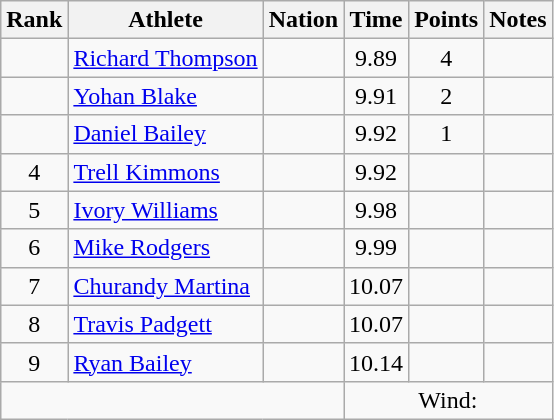<table class="wikitable mw-datatable sortable" style="text-align:center;">
<tr>
<th>Rank</th>
<th>Athlete</th>
<th>Nation</th>
<th>Time</th>
<th>Points</th>
<th>Notes</th>
</tr>
<tr>
<td></td>
<td align=left><a href='#'>Richard Thompson</a></td>
<td align=left></td>
<td>9.89</td>
<td>4</td>
<td></td>
</tr>
<tr>
<td></td>
<td align=left><a href='#'>Yohan Blake</a></td>
<td align=left></td>
<td>9.91</td>
<td>2</td>
<td></td>
</tr>
<tr>
<td></td>
<td align=left><a href='#'>Daniel Bailey</a></td>
<td align=left></td>
<td>9.92</td>
<td>1</td>
<td></td>
</tr>
<tr>
<td>4</td>
<td align=left><a href='#'>Trell Kimmons</a></td>
<td align=left></td>
<td>9.92</td>
<td></td>
<td></td>
</tr>
<tr>
<td>5</td>
<td align=left><a href='#'>Ivory Williams</a></td>
<td align=left></td>
<td>9.98</td>
<td></td>
<td></td>
</tr>
<tr>
<td>6</td>
<td align=left><a href='#'>Mike Rodgers</a></td>
<td align=left></td>
<td>9.99</td>
<td></td>
<td></td>
</tr>
<tr>
<td>7</td>
<td align=left><a href='#'>Churandy Martina</a></td>
<td align=left></td>
<td>10.07</td>
<td></td>
<td></td>
</tr>
<tr>
<td>8</td>
<td align=left><a href='#'>Travis Padgett</a></td>
<td align=left></td>
<td>10.07</td>
<td></td>
<td></td>
</tr>
<tr>
<td>9</td>
<td align=left><a href='#'>Ryan Bailey</a></td>
<td align=left></td>
<td>10.14</td>
<td></td>
<td></td>
</tr>
<tr class="sortbottom">
<td colspan=3></td>
<td colspan=3>Wind: </td>
</tr>
</table>
